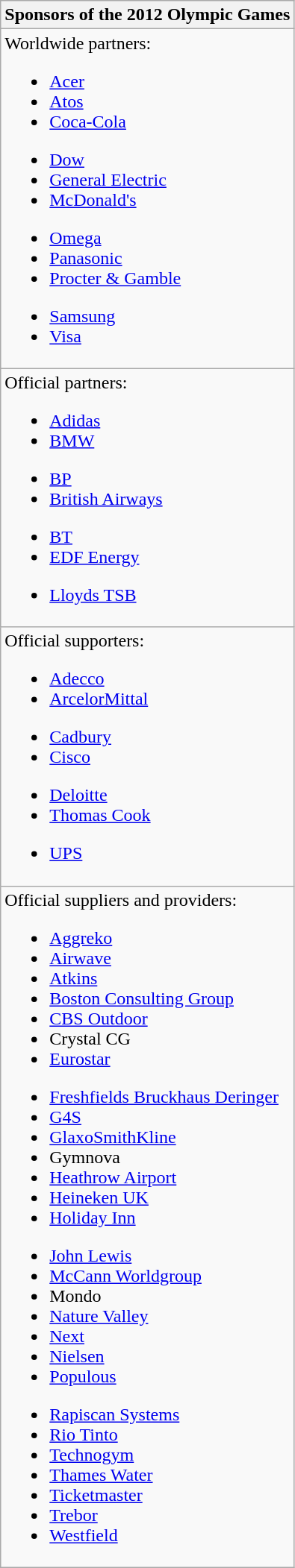<table class="wikitable collapsible collapsed" style="float:left; margin:10px">
<tr>
<th>Sponsors of the 2012 Olympic Games</th>
</tr>
<tr>
<td>Worldwide partners:<br>
<ul><li><a href='#'>Acer</a></li><li><a href='#'>Atos</a></li><li><a href='#'>Coca-Cola</a></li></ul><ul><li><a href='#'>Dow</a></li><li><a href='#'>General Electric</a></li><li><a href='#'>McDonald's</a></li></ul><ul><li><a href='#'>Omega</a></li><li><a href='#'>Panasonic</a></li><li><a href='#'>Procter & Gamble</a></li></ul><ul><li><a href='#'>Samsung</a></li><li><a href='#'>Visa</a></li></ul></td>
</tr>
<tr>
<td>Official partners:<br>
<ul><li><a href='#'>Adidas</a></li><li><a href='#'>BMW</a></li></ul><ul><li><a href='#'>BP</a></li><li><a href='#'>British Airways</a></li></ul><ul><li><a href='#'>BT</a></li><li><a href='#'>EDF Energy</a></li></ul><ul><li><a href='#'>Lloyds TSB</a></li></ul></td>
</tr>
<tr>
<td>Official supporters:<br>
<ul><li><a href='#'>Adecco</a></li><li><a href='#'>ArcelorMittal</a></li></ul><ul><li><a href='#'>Cadbury</a></li><li><a href='#'>Cisco</a></li></ul><ul><li><a href='#'>Deloitte</a></li><li><a href='#'>Thomas Cook</a></li></ul><ul><li><a href='#'>UPS</a></li></ul></td>
</tr>
<tr>
<td>Official suppliers and providers:<br>
<ul><li><a href='#'>Aggreko</a></li><li><a href='#'>Airwave</a></li><li><a href='#'>Atkins</a></li><li><a href='#'>Boston Consulting Group</a></li><li><a href='#'>CBS Outdoor</a></li><li>Crystal CG</li><li><a href='#'>Eurostar</a></li></ul><ul><li><a href='#'>Freshfields Bruckhaus Deringer</a></li><li><a href='#'>G4S</a></li><li><a href='#'>GlaxoSmithKline</a></li><li>Gymnova</li><li><a href='#'>Heathrow Airport</a></li><li><a href='#'>Heineken UK</a></li><li><a href='#'>Holiday Inn</a></li></ul><ul><li><a href='#'>John Lewis</a></li><li><a href='#'>McCann Worldgroup</a></li><li>Mondo</li><li><a href='#'>Nature Valley</a></li><li><a href='#'>Next</a></li><li><a href='#'>Nielsen</a></li><li><a href='#'>Populous</a></li></ul><ul><li><a href='#'>Rapiscan Systems</a></li><li><a href='#'>Rio Tinto</a></li><li><a href='#'>Technogym</a></li><li><a href='#'>Thames Water</a></li><li><a href='#'>Ticketmaster</a></li><li><a href='#'>Trebor</a></li><li><a href='#'>Westfield</a></li></ul></td>
</tr>
</table>
